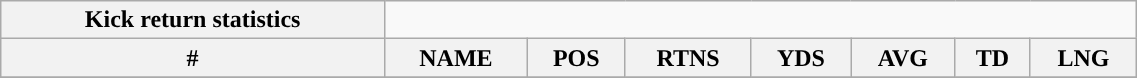<table style="width:60%; text-align:center;" class="wikitable collapsible collapsed">
<tr>
<th style="text-align:center; ">Kick return statistics</th>
</tr>
<tr>
<th>#</th>
<th>NAME</th>
<th>POS</th>
<th>RTNS</th>
<th>YDS</th>
<th>AVG</th>
<th>TD</th>
<th>LNG</th>
</tr>
<tr>
</tr>
</table>
